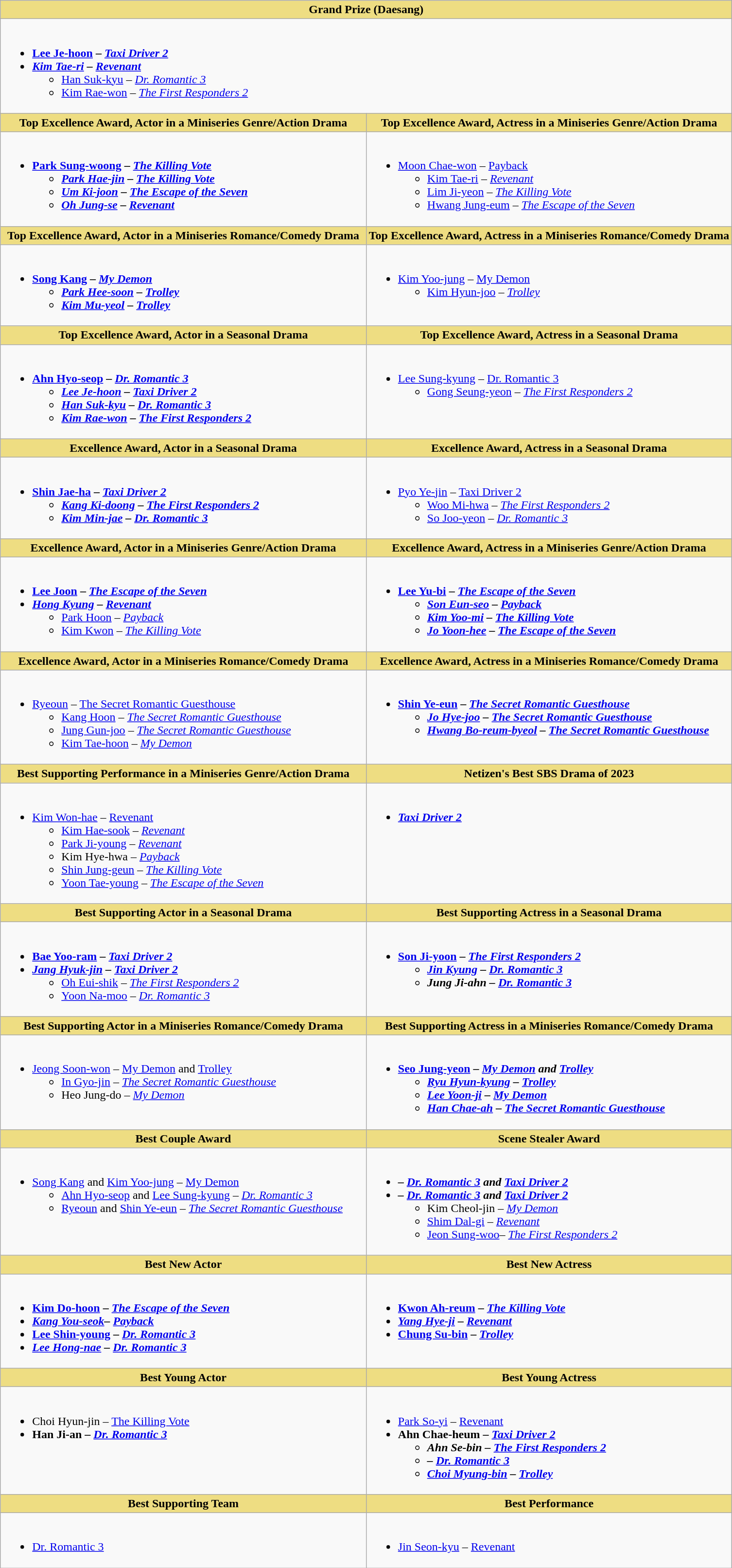<table role="presentation" class="wikitable">
<tr>
<th scope="col" colspan="2" style="background:#eedd82; width:50%">Grand Prize (Daesang)</th>
</tr>
<tr>
<td style="vertical-align:top" colspan="2"><br><ul><li><strong><a href='#'>Lee Je-hoon</a> – <em><a href='#'>Taxi Driver 2</a><strong><em></li><li></strong><a href='#'>Kim Tae-ri</a> – </em><a href='#'>Revenant</a></em></strong><ul><li><a href='#'>Han Suk-kyu</a> – <em><a href='#'>Dr. Romantic 3</a></em></li><li><a href='#'>Kim Rae-won</a> – <em><a href='#'>The First Responders 2</a></em></li></ul></li></ul></td>
</tr>
<tr>
<th scope="col" style="background:#eedd82; width:50%">Top Excellence Award, Actor in a Miniseries Genre/Action Drama</th>
<th scope="col" style="background:#eedd82; width:50%">Top Excellence Award, Actress in a Miniseries Genre/Action Drama</th>
</tr>
<tr>
<td><br><ul><li><strong><a href='#'>Park Sung-woong</a> – <em><a href='#'>The Killing Vote</a><strong><em><ul><li><a href='#'>Park Hae-jin</a> – </em><a href='#'>The Killing Vote</a><em></li><li><a href='#'>Um Ki-joon</a> – </em><a href='#'>The Escape of the Seven</a><em></li><li><a href='#'>Oh Jung-se</a> – </em><a href='#'>Revenant</a><em></li></ul></li></ul></td>
<td><br><ul><li></strong><a href='#'>Moon Chae-won</a> – </em><a href='#'>Payback</a></em></strong><ul><li><a href='#'>Kim Tae-ri</a> – <em><a href='#'>Revenant</a></em></li><li><a href='#'>Lim Ji-yeon</a> – <em><a href='#'>The Killing Vote</a></em></li><li><a href='#'>Hwang Jung-eum</a> – <em><a href='#'>The Escape of the Seven</a></em></li></ul></li></ul></td>
</tr>
<tr>
<th scope="col" style="background:#eedd82; width:50%">Top Excellence Award, Actor in a Miniseries Romance/Comedy Drama</th>
<th scope="col" style="background:#eedd82; width:50%">Top Excellence Award, Actress in a Miniseries Romance/Comedy Drama</th>
</tr>
<tr>
<td style="vertical-align:top"><br><ul><li><strong><a href='#'>Song Kang</a> – <em><a href='#'>My Demon</a><strong><em><ul><li><a href='#'>Park Hee-soon</a> – </em><a href='#'>Trolley</a><em></li><li><a href='#'>Kim Mu-yeol</a> – </em><a href='#'>Trolley</a><em></li></ul></li></ul></td>
<td style="vertical-align:top"><br><ul><li></strong><a href='#'>Kim Yoo-jung</a> – </em><a href='#'>My Demon</a></em></strong><ul><li><a href='#'>Kim Hyun-joo</a> – <em><a href='#'>Trolley</a></em></li></ul></li></ul></td>
</tr>
<tr>
<th scope="col" style="background:#eedd82; width:50%">Top Excellence Award, Actor in a Seasonal Drama</th>
<th scope="col" style="background:#eedd82; width:50%">Top Excellence Award, Actress in a Seasonal Drama</th>
</tr>
<tr>
<td style="vertical-align:top"><br><ul><li><strong><a href='#'>Ahn Hyo-seop</a> – <em><a href='#'>Dr. Romantic 3</a><strong><em><ul><li><a href='#'>Lee Je-hoon</a> – </em><a href='#'>Taxi Driver 2</a><em></li><li><a href='#'>Han Suk-kyu</a> – </em><a href='#'>Dr. Romantic 3</a><em></li><li><a href='#'>Kim Rae-won</a> – </em><a href='#'>The First Responders 2</a><em></li></ul></li></ul></td>
<td style="vertical-align:top"><br><ul><li></strong><a href='#'>Lee Sung-kyung</a> – </em><a href='#'>Dr. Romantic 3</a></em></strong><ul><li><a href='#'>Gong Seung-yeon</a> – <em><a href='#'>The First Responders 2</a></em></li></ul></li></ul></td>
</tr>
<tr>
<th scope="col" style="background:#eedd82; width:50%">Excellence Award, Actor in a Seasonal Drama</th>
<th scope="col" style="background:#eedd82; width:50%">Excellence Award, Actress in a Seasonal Drama</th>
</tr>
<tr>
<td style="vertical-align:top"><br><ul><li><strong><a href='#'>Shin Jae-ha</a>  – <em><a href='#'>Taxi Driver 2</a><strong><em><ul><li><a href='#'>Kang Ki-doong</a> – </em><a href='#'>The First Responders 2</a><em></li><li><a href='#'>Kim Min-jae</a> – </em><a href='#'>Dr. Romantic 3</a><em></li></ul></li></ul></td>
<td style="vertical-align:top"><br><ul><li></strong><a href='#'>Pyo Ye-jin</a>  – </em><a href='#'>Taxi Driver 2</a></em></strong><ul><li><a href='#'>Woo Mi-hwa</a> – <em><a href='#'>The First Responders 2</a></em></li><li><a href='#'>So Joo-yeon</a> – <em><a href='#'>Dr. Romantic 3</a></em></li></ul></li></ul></td>
</tr>
<tr>
<th scope="col" style="background:#eedd82; width:50%">Excellence Award, Actor in a Miniseries Genre/Action Drama</th>
<th scope="col" style="background:#eedd82; width:50%">Excellence Award, Actress in a Miniseries Genre/Action Drama</th>
</tr>
<tr>
<td style="vertical-align:top"><br><ul><li><strong><a href='#'>Lee Joon</a> – <em><a href='#'>The Escape of the Seven</a><strong><em></li><li></strong><a href='#'>Hong Kyung</a> – </em><a href='#'>Revenant</a></em></strong><ul><li><a href='#'>Park Hoon</a> – <em><a href='#'>Payback</a></em></li><li><a href='#'>Kim Kwon</a> – <em><a href='#'>The Killing Vote</a></em></li></ul></li></ul></td>
<td style="vertical-align:top"><br><ul><li><strong><a href='#'>Lee Yu-bi</a> – <em><a href='#'>The Escape of the Seven</a><strong><em><ul><li><a href='#'>Son Eun-seo</a> – </em><a href='#'>Payback</a><em></li><li><a href='#'>Kim Yoo-mi</a> – </em><a href='#'>The Killing Vote</a><em></li><li><a href='#'>Jo Yoon-hee</a> – </em><a href='#'>The Escape of the Seven</a><em></li></ul></li></ul></td>
</tr>
<tr>
<th scope="col" style="background:#eedd82; width:50%">Excellence Award, Actor in a Miniseries Romance/Comedy Drama</th>
<th scope="col" style="background:#eedd82; width:50%">Excellence Award, Actress in a Miniseries Romance/Comedy Drama</th>
</tr>
<tr>
<td style="vertical-align:top"><br><ul><li></strong><a href='#'>Ryeoun</a> – </em><a href='#'>The Secret Romantic Guesthouse</a></em></strong><ul><li><a href='#'>Kang Hoon</a> – <em><a href='#'>The Secret Romantic Guesthouse</a></em></li><li><a href='#'>Jung Gun-joo</a> – <em><a href='#'>The Secret Romantic Guesthouse</a></em></li><li><a href='#'>Kim Tae-hoon</a> – <em><a href='#'>My Demon</a></em></li></ul></li></ul></td>
<td style="vertical-align:top"><br><ul><li><strong><a href='#'>Shin Ye-eun</a> – <em><a href='#'>The Secret Romantic Guesthouse</a><strong><em><ul><li><a href='#'>Jo Hye-joo</a> – </em><a href='#'>The Secret Romantic Guesthouse</a><em></li><li><a href='#'>Hwang Bo-reum-byeol</a> – </em><a href='#'>The Secret Romantic Guesthouse</a><em></li></ul></li></ul></td>
</tr>
<tr>
<th scope="col" style="background:#eedd82; width:50%">Best Supporting Performance in a Miniseries Genre/Action Drama</th>
<th scope="col" style="background:#eedd82; width:50%">Netizen's Best SBS Drama of 2023</th>
</tr>
<tr>
<td style="vertical-align:top"><br><ul><li></strong><a href='#'>Kim Won-hae</a> – </em><a href='#'>Revenant</a></em></strong><ul><li><a href='#'>Kim Hae-sook</a> – <em><a href='#'>Revenant</a></em></li><li><a href='#'>Park Ji-young</a> – <em><a href='#'>Revenant</a></em></li><li>Kim Hye-hwa – <em><a href='#'>Payback</a></em></li><li><a href='#'>Shin Jung-geun</a> – <em><a href='#'>The Killing Vote</a></em></li><li><a href='#'>Yoon Tae-young</a> – <em><a href='#'>The Escape of the Seven</a></em></li></ul></li></ul></td>
<td style="vertical-align:top"><br><ul><li><strong><em><a href='#'>Taxi Driver 2</a></em></strong></li></ul></td>
</tr>
<tr>
<th scope="col" style="background:#eedd82; width:50%">Best Supporting Actor in a Seasonal Drama</th>
<th scope="col" style="background:#eedd82; width:50%">Best Supporting Actress in a Seasonal Drama</th>
</tr>
<tr>
<td style="vertical-align:top"><br><ul><li><strong><a href='#'>Bae Yoo-ram</a> – <em><a href='#'>Taxi Driver 2</a><strong><em></li><li></strong><a href='#'>Jang Hyuk-jin</a> – </em><a href='#'>Taxi Driver 2</a></em></strong><ul><li><a href='#'>Oh Eui-shik</a> – <em><a href='#'>The First Responders 2</a></em></li><li><a href='#'>Yoon Na-moo</a> – <em><a href='#'>Dr. Romantic 3</a></em></li></ul></li></ul></td>
<td style="vertical-align:top"><br><ul><li><strong><a href='#'>Son Ji-yoon</a> – <em><a href='#'>The First Responders 2</a><strong><em><ul><li><a href='#'>Jin Kyung</a> – </em><a href='#'>Dr. Romantic 3</a><em></li><li>Jung Ji-ahn – </em><a href='#'>Dr. Romantic 3</a><em></li></ul></li></ul></td>
</tr>
<tr>
<th scope="col" style="background:#eedd82; width:50%">Best Supporting Actor in a Miniseries Romance/Comedy Drama</th>
<th scope="col" style="background:#eedd82; width:50%">Best Supporting Actress in a Miniseries Romance/Comedy Drama</th>
</tr>
<tr>
<td style="vertical-align:top"><br><ul><li></strong><a href='#'>Jeong Soon-won</a> – </em><a href='#'>My Demon</a> and <a href='#'>Trolley</a></em></strong><ul><li><a href='#'>In Gyo-jin</a>  – <em><a href='#'>The Secret Romantic Guesthouse</a></em></li><li>Heo Jung-do – <em><a href='#'>My Demon</a></em></li></ul></li></ul></td>
<td style="vertical-align:top"><br><ul><li><strong><a href='#'>Seo Jung-yeon</a> – <em><a href='#'>My Demon</a> and <a href='#'>Trolley</a><strong><em><ul><li><a href='#'>Ryu Hyun-kyung</a> – </em><a href='#'>Trolley</a><em></li><li><a href='#'>Lee Yoon-ji</a> – </em><a href='#'>My Demon</a><em></li><li><a href='#'>Han Chae-ah</a>  – </em><a href='#'>The Secret Romantic Guesthouse</a><em></li></ul></li></ul></td>
</tr>
<tr>
<th scope="col"  style="background:#eedd82">Best Couple Award</th>
<th scope="col" style="background:#eedd82; width:50%">Scene Stealer Award</th>
</tr>
<tr>
<td style="vertical-align:top"><br><ul><li></strong><a href='#'>Song Kang</a> and <a href='#'>Kim Yoo-jung</a> – </em><a href='#'>My Demon</a></em></strong><ul><li><a href='#'>Ahn Hyo-seop</a> and <a href='#'>Lee Sung-kyung</a> – <em><a href='#'>Dr. Romantic 3</a></em></li><li><a href='#'>Ryeoun</a> and <a href='#'>Shin Ye-eun</a> – <em><a href='#'>The Secret Romantic Guesthouse</a></em></li></ul></li></ul></td>
<td style="vertical-align:top"><br><ul><li><strong>– <em><a href='#'>Dr. Romantic 3</a> and <a href='#'>Taxi Driver 2</a><strong><em></li><li></strong> – </em><a href='#'>Dr. Romantic 3</a> and <a href='#'>Taxi Driver 2</a></em></strong><ul><li>Kim Cheol-jin – <em><a href='#'>My Demon</a></em></li><li><a href='#'>Shim Dal-gi</a> – <em><a href='#'>Revenant</a></em></li><li><a href='#'>Jeon Sung-woo</a>– <em><a href='#'>The First Responders 2</a></em></li></ul></li></ul></td>
</tr>
<tr>
<th scope="col" style="background:#eedd82; width:50%">Best New Actor</th>
<th scope="col" style="background:#eedd82; width:50%">Best New Actress</th>
</tr>
<tr>
<td style="vertical-align:top"><br><ul><li><strong><a href='#'>Kim Do-hoon</a> – <em><a href='#'>The Escape of the Seven</a><strong><em></li><li></strong><a href='#'>Kang You-seok</a>– </em><a href='#'>Payback</a></em></strong></li><li><strong><a href='#'>Lee Shin-young</a> – <em><a href='#'>Dr. Romantic 3</a><strong><em></li><li></strong><a href='#'>Lee Hong-nae</a>  – </em><a href='#'>Dr. Romantic 3</a></em></strong></li></ul></td>
<td style="vertical-align:top"><br><ul><li><strong><a href='#'>Kwon Ah-reum</a> – <em><a href='#'>The Killing Vote</a><strong><em></li><li></strong><a href='#'>Yang Hye-ji</a> – </em><a href='#'>Revenant</a></em></strong></li><li><strong><a href='#'>Chung Su-bin</a> – <em><a href='#'>Trolley</a><strong><em></li></ul></td>
</tr>
<tr>
<th scope="col" style="background:#eedd82; width:50%">Best Young Actor</th>
<th scope="col" style="background:#eedd82; width:50%">Best Young Actress</th>
</tr>
<tr>
<td style="vertical-align:top"><br><ul><li></strong>Choi Hyun-jin – </em><a href='#'>The Killing Vote</a></em></strong></li><li><strong>Han Ji-an – <em><a href='#'>Dr. Romantic 3</a><strong><em></li></ul></td>
<td style="vertical-align:top"><br><ul><li></strong><a href='#'>Park So-yi</a> – </em><a href='#'>Revenant</a></em></strong></li><li><strong>Ahn Chae-heum – <em><a href='#'>Taxi Driver 2</a><strong><em><ul><li>Ahn Se-bin – </em><a href='#'>The First Responders 2</a><em></li><li> – </em><a href='#'>Dr. Romantic 3</a><em></li><li><a href='#'>Choi Myung-bin</a> –  </em><a href='#'>Trolley</a><em></li></ul></li></ul></td>
</tr>
<tr>
<th scope="col" style="background:#eedd82; width:50%">Best Supporting Team</th>
<th scope="col" style="background:#eedd82; width:50%">Best Performance</th>
</tr>
<tr>
<td style="vertical-align:top"><br><ul><li></em></strong><a href='#'>Dr. Romantic 3</a><strong><em></li></ul></td>
<td style="vertical-align:top"><br><ul><li></strong><a href='#'>Jin Seon-kyu</a> – </em><a href='#'>Revenant</a></em></strong></li></ul></td>
</tr>
</table>
